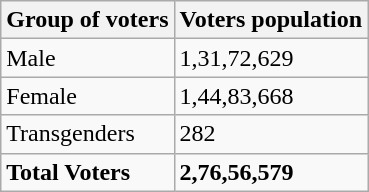<table class="wikitable">
<tr>
<th>Group of voters</th>
<th>Voters population</th>
</tr>
<tr>
<td>Male</td>
<td>1,31,72,629</td>
</tr>
<tr>
<td>Female</td>
<td>1,44,83,668</td>
</tr>
<tr>
<td>Transgenders</td>
<td>282</td>
</tr>
<tr>
<td><strong>Total Voters</strong></td>
<td><strong>2,76,56,579</strong></td>
</tr>
</table>
